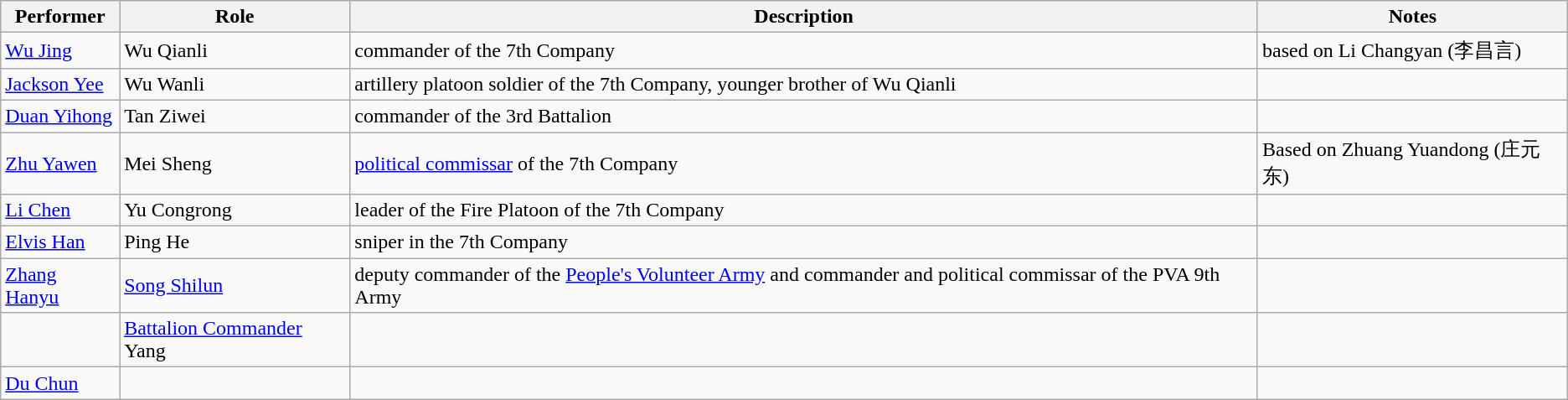<table class="wikitable">
<tr>
<th>Performer</th>
<th>Role</th>
<th>Description</th>
<th>Notes</th>
</tr>
<tr>
<td><a href='#'>Wu Jing</a></td>
<td>Wu Qianli</td>
<td>commander of the 7th Company</td>
<td>based on Li Changyan (李昌言)</td>
</tr>
<tr>
<td><a href='#'>Jackson Yee</a></td>
<td>Wu Wanli</td>
<td>artillery platoon soldier of the 7th Company, younger brother of Wu Qianli</td>
<td></td>
</tr>
<tr>
<td><a href='#'>Duan Yihong</a></td>
<td>Tan Ziwei</td>
<td>commander of the 3rd Battalion</td>
<td></td>
</tr>
<tr>
<td><a href='#'>Zhu Yawen</a></td>
<td>Mei Sheng</td>
<td><a href='#'>political commissar</a> of the 7th Company</td>
<td>Based on Zhuang Yuandong (庄元东)</td>
</tr>
<tr>
<td><a href='#'>Li Chen</a></td>
<td>Yu Congrong</td>
<td>leader of the Fire Platoon of the 7th Company</td>
<td></td>
</tr>
<tr>
<td><a href='#'>Elvis Han</a></td>
<td>Ping He</td>
<td>sniper in the 7th Company</td>
<td></td>
</tr>
<tr>
<td><a href='#'>Zhang Hanyu</a></td>
<td><a href='#'>Song Shilun</a></td>
<td>deputy commander of the <a href='#'>People's Volunteer Army</a> and commander and political commissar of the PVA 9th Army</td>
<td></td>
</tr>
<tr>
<td></td>
<td><a href='#'>Battalion Commander</a> Yang</td>
<td></td>
<td></td>
</tr>
<tr>
<td><a href='#'>Du Chun</a></td>
<td></td>
<td></td>
<td></td>
</tr>
</table>
